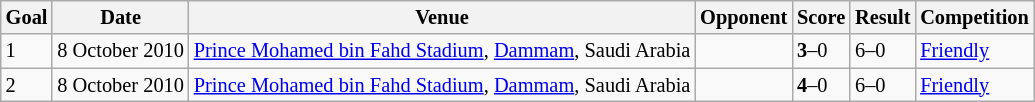<table class="wikitable" style=font-size:85%>
<tr>
<th>Goal</th>
<th>Date</th>
<th>Venue</th>
<th>Opponent</th>
<th>Score</th>
<th>Result</th>
<th>Competition</th>
</tr>
<tr>
<td>1</td>
<td>8 October 2010</td>
<td><a href='#'>Prince Mohamed bin Fahd Stadium</a>, <a href='#'>Dammam</a>, Saudi Arabia</td>
<td align=left></td>
<td><strong>3</strong>–0</td>
<td>6–0</td>
<td><a href='#'>Friendly</a></td>
</tr>
<tr>
<td>2</td>
<td>8 October 2010</td>
<td><a href='#'>Prince Mohamed bin Fahd Stadium</a>, <a href='#'>Dammam</a>, Saudi Arabia</td>
<td align=left></td>
<td><strong>4</strong>–0</td>
<td>6–0</td>
<td><a href='#'>Friendly</a></td>
</tr>
</table>
